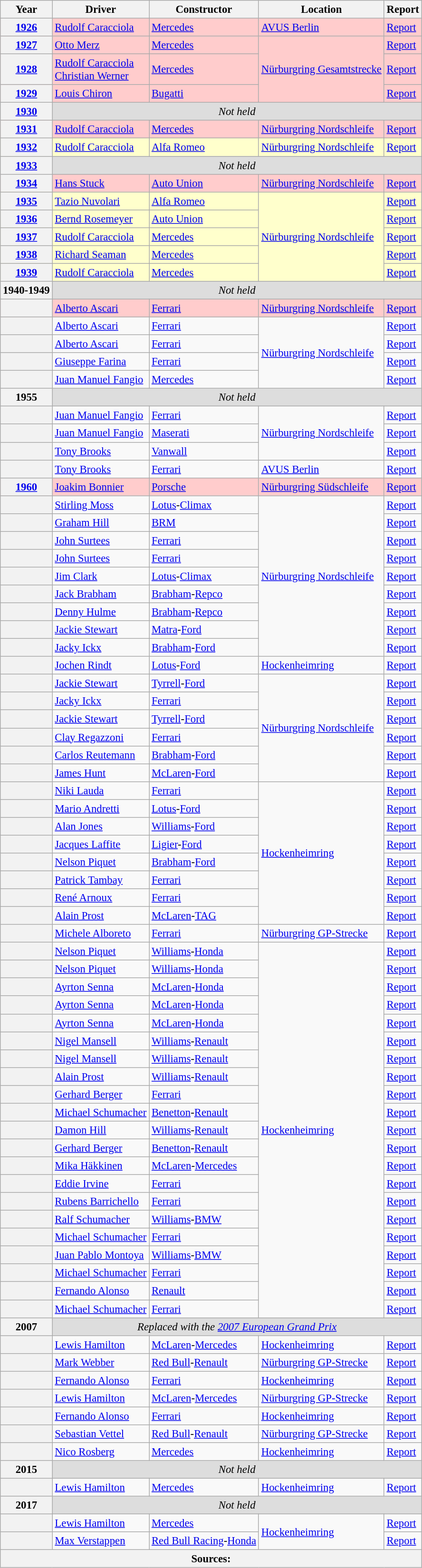<table class="wikitable" style="font-size: 95%;">
<tr>
<th>Year</th>
<th>Driver</th>
<th>Constructor</th>
<th>Location</th>
<th>Report</th>
</tr>
<tr style="background:#fcc;">
<th><a href='#'>1926</a></th>
<td> <a href='#'>Rudolf Caracciola</a></td>
<td><a href='#'>Mercedes</a></td>
<td><a href='#'>AVUS Berlin</a></td>
<td><a href='#'>Report</a></td>
</tr>
<tr style="background:#fcc;">
<th><a href='#'>1927</a></th>
<td> <a href='#'>Otto Merz</a></td>
<td><a href='#'>Mercedes</a></td>
<td rowspan="3"><a href='#'>Nürburgring Gesamtstrecke</a></td>
<td><a href='#'>Report</a></td>
</tr>
<tr style="background:#fcc;">
<th><a href='#'>1928</a></th>
<td> <a href='#'>Rudolf Caracciola</a><br> <a href='#'>Christian Werner</a></td>
<td><a href='#'>Mercedes</a></td>
<td><a href='#'>Report</a></td>
</tr>
<tr style="background:#fcc;">
<th><a href='#'>1929</a></th>
<td> <a href='#'>Louis Chiron</a></td>
<td><a href='#'>Bugatti</a></td>
<td><a href='#'>Report</a></td>
</tr>
<tr style="background:#ddd;">
<th><a href='#'>1930</a></th>
<td align=center colspan=4><em>Not held</em></td>
</tr>
<tr style="background:#fcc;">
<th><a href='#'>1931</a></th>
<td> <a href='#'>Rudolf Caracciola</a></td>
<td><a href='#'>Mercedes</a></td>
<td><a href='#'>Nürburgring Nordschleife</a></td>
<td><a href='#'>Report</a></td>
</tr>
<tr style="background:#ffc;">
<th><a href='#'>1932</a></th>
<td> <a href='#'>Rudolf Caracciola</a></td>
<td><a href='#'>Alfa Romeo</a></td>
<td><a href='#'>Nürburgring Nordschleife</a></td>
<td><a href='#'>Report</a></td>
</tr>
<tr style="background:#ddd;">
<th><a href='#'>1933</a></th>
<td align=center colspan=4><em>Not held</em></td>
</tr>
<tr style="background:#fcc;">
<th><a href='#'>1934</a></th>
<td> <a href='#'>Hans Stuck</a></td>
<td><a href='#'>Auto Union</a></td>
<td><a href='#'>Nürburgring Nordschleife</a></td>
<td><a href='#'>Report</a></td>
</tr>
<tr style="background:#ffc;">
<th><a href='#'>1935</a></th>
<td> <a href='#'>Tazio Nuvolari</a></td>
<td><a href='#'>Alfa Romeo</a></td>
<td rowspan="5"><a href='#'>Nürburgring Nordschleife</a></td>
<td><a href='#'>Report</a></td>
</tr>
<tr style="background:#ffc;">
<th><a href='#'>1936</a></th>
<td> <a href='#'>Bernd Rosemeyer</a></td>
<td><a href='#'>Auto Union</a></td>
<td><a href='#'>Report</a></td>
</tr>
<tr style="background:#ffc;">
<th><a href='#'>1937</a></th>
<td> <a href='#'>Rudolf Caracciola</a></td>
<td><a href='#'>Mercedes</a></td>
<td><a href='#'>Report</a></td>
</tr>
<tr style="background:#ffc;">
<th><a href='#'>1938</a></th>
<td> <a href='#'>Richard Seaman</a></td>
<td><a href='#'>Mercedes</a></td>
<td><a href='#'>Report</a></td>
</tr>
<tr style="background:#ffc;">
<th><a href='#'>1939</a></th>
<td> <a href='#'>Rudolf Caracciola</a></td>
<td><a href='#'>Mercedes</a></td>
<td><a href='#'>Report</a></td>
</tr>
<tr style="background:#ddd;">
<th>1940-1949</th>
<td colspan="4" align="center"><em>Not held</em></td>
</tr>
<tr style="background:#fcc;">
<th></th>
<td> <a href='#'>Alberto Ascari</a></td>
<td><a href='#'>Ferrari</a></td>
<td><a href='#'>Nürburgring Nordschleife</a></td>
<td><a href='#'>Report</a></td>
</tr>
<tr>
<th></th>
<td> <a href='#'>Alberto Ascari</a></td>
<td><a href='#'>Ferrari</a></td>
<td rowspan="4"><a href='#'>Nürburgring Nordschleife</a></td>
<td><a href='#'>Report</a></td>
</tr>
<tr>
<th></th>
<td> <a href='#'>Alberto Ascari</a></td>
<td><a href='#'>Ferrari</a></td>
<td><a href='#'>Report</a></td>
</tr>
<tr>
<th></th>
<td> <a href='#'>Giuseppe Farina</a></td>
<td><a href='#'>Ferrari</a></td>
<td><a href='#'>Report</a></td>
</tr>
<tr>
<th></th>
<td> <a href='#'>Juan Manuel Fangio</a></td>
<td><a href='#'>Mercedes</a></td>
<td><a href='#'>Report</a></td>
</tr>
<tr style="background:#ddd;">
<th>1955</th>
<td align=center colspan=4><em>Not held</em></td>
</tr>
<tr>
<th></th>
<td> <a href='#'>Juan Manuel Fangio</a></td>
<td><a href='#'>Ferrari</a></td>
<td rowspan="3"><a href='#'>Nürburgring Nordschleife</a></td>
<td><a href='#'>Report</a></td>
</tr>
<tr>
<th></th>
<td> <a href='#'>Juan Manuel Fangio</a></td>
<td><a href='#'>Maserati</a></td>
<td><a href='#'>Report</a></td>
</tr>
<tr>
<th></th>
<td> <a href='#'>Tony Brooks</a></td>
<td><a href='#'>Vanwall</a></td>
<td><a href='#'>Report</a></td>
</tr>
<tr>
<th></th>
<td> <a href='#'>Tony Brooks</a></td>
<td><a href='#'>Ferrari</a></td>
<td><a href='#'>AVUS Berlin</a></td>
<td><a href='#'>Report</a></td>
</tr>
<tr style="background:#fcc;">
<th><a href='#'>1960</a></th>
<td> <a href='#'>Joakim Bonnier</a></td>
<td><a href='#'>Porsche</a></td>
<td><a href='#'>Nürburgring Südschleife</a></td>
<td><a href='#'>Report</a></td>
</tr>
<tr>
<th></th>
<td> <a href='#'>Stirling Moss</a></td>
<td><a href='#'>Lotus</a>-<a href='#'>Climax</a></td>
<td rowspan="9"><a href='#'>Nürburgring Nordschleife</a></td>
<td><a href='#'>Report</a></td>
</tr>
<tr>
<th></th>
<td> <a href='#'>Graham Hill</a></td>
<td><a href='#'>BRM</a></td>
<td><a href='#'>Report</a></td>
</tr>
<tr>
<th></th>
<td> <a href='#'>John Surtees</a></td>
<td><a href='#'>Ferrari</a></td>
<td><a href='#'>Report</a></td>
</tr>
<tr>
<th></th>
<td> <a href='#'>John Surtees</a></td>
<td><a href='#'>Ferrari</a></td>
<td><a href='#'>Report</a></td>
</tr>
<tr>
<th></th>
<td> <a href='#'>Jim Clark</a></td>
<td><a href='#'>Lotus</a>-<a href='#'>Climax</a></td>
<td><a href='#'>Report</a></td>
</tr>
<tr>
<th></th>
<td> <a href='#'>Jack Brabham</a></td>
<td><a href='#'>Brabham</a>-<a href='#'>Repco</a></td>
<td><a href='#'>Report</a></td>
</tr>
<tr>
<th></th>
<td> <a href='#'>Denny Hulme</a></td>
<td><a href='#'>Brabham</a>-<a href='#'>Repco</a></td>
<td><a href='#'>Report</a></td>
</tr>
<tr>
<th></th>
<td> <a href='#'>Jackie Stewart</a></td>
<td><a href='#'>Matra</a>-<a href='#'>Ford</a></td>
<td><a href='#'>Report</a></td>
</tr>
<tr>
<th></th>
<td> <a href='#'>Jacky Ickx</a></td>
<td><a href='#'>Brabham</a>-<a href='#'>Ford</a></td>
<td><a href='#'>Report</a></td>
</tr>
<tr>
<th></th>
<td> <a href='#'>Jochen Rindt</a></td>
<td><a href='#'>Lotus</a>-<a href='#'>Ford</a></td>
<td><a href='#'>Hockenheimring</a></td>
<td><a href='#'>Report</a></td>
</tr>
<tr>
<th></th>
<td> <a href='#'>Jackie Stewart</a></td>
<td><a href='#'>Tyrrell</a>-<a href='#'>Ford</a></td>
<td rowspan="6"><a href='#'>Nürburgring Nordschleife</a></td>
<td><a href='#'>Report</a></td>
</tr>
<tr>
<th></th>
<td> <a href='#'>Jacky Ickx</a></td>
<td><a href='#'>Ferrari</a></td>
<td><a href='#'>Report</a></td>
</tr>
<tr>
<th></th>
<td> <a href='#'>Jackie Stewart</a></td>
<td><a href='#'>Tyrrell</a>-<a href='#'>Ford</a></td>
<td><a href='#'>Report</a></td>
</tr>
<tr>
<th></th>
<td> <a href='#'>Clay Regazzoni</a></td>
<td><a href='#'>Ferrari</a></td>
<td><a href='#'>Report</a></td>
</tr>
<tr>
<th></th>
<td> <a href='#'>Carlos Reutemann</a></td>
<td><a href='#'>Brabham</a>-<a href='#'>Ford</a></td>
<td><a href='#'>Report</a></td>
</tr>
<tr>
<th></th>
<td> <a href='#'>James Hunt</a></td>
<td><a href='#'>McLaren</a>-<a href='#'>Ford</a></td>
<td><a href='#'>Report</a></td>
</tr>
<tr>
<th></th>
<td> <a href='#'>Niki Lauda</a></td>
<td><a href='#'>Ferrari</a></td>
<td rowspan="8"><a href='#'>Hockenheimring</a></td>
<td><a href='#'>Report</a></td>
</tr>
<tr>
<th></th>
<td> <a href='#'>Mario Andretti</a></td>
<td><a href='#'>Lotus</a>-<a href='#'>Ford</a></td>
<td><a href='#'>Report</a></td>
</tr>
<tr>
<th></th>
<td> <a href='#'>Alan Jones</a></td>
<td><a href='#'>Williams</a>-<a href='#'>Ford</a></td>
<td><a href='#'>Report</a></td>
</tr>
<tr>
<th></th>
<td> <a href='#'>Jacques Laffite</a></td>
<td><a href='#'>Ligier</a>-<a href='#'>Ford</a></td>
<td><a href='#'>Report</a></td>
</tr>
<tr>
<th></th>
<td> <a href='#'>Nelson Piquet</a></td>
<td><a href='#'>Brabham</a>-<a href='#'>Ford</a></td>
<td><a href='#'>Report</a></td>
</tr>
<tr>
<th></th>
<td> <a href='#'>Patrick Tambay</a></td>
<td><a href='#'>Ferrari</a></td>
<td><a href='#'>Report</a></td>
</tr>
<tr>
<th></th>
<td> <a href='#'>René Arnoux</a></td>
<td><a href='#'>Ferrari</a></td>
<td><a href='#'>Report</a></td>
</tr>
<tr>
<th></th>
<td> <a href='#'>Alain Prost</a></td>
<td><a href='#'>McLaren</a>-<a href='#'>TAG</a></td>
<td><a href='#'>Report</a></td>
</tr>
<tr>
<th></th>
<td> <a href='#'>Michele Alboreto</a></td>
<td><a href='#'>Ferrari</a></td>
<td><a href='#'>Nürburgring GP-Strecke</a></td>
<td><a href='#'>Report</a></td>
</tr>
<tr>
<th></th>
<td> <a href='#'>Nelson Piquet</a></td>
<td><a href='#'>Williams</a>-<a href='#'>Honda</a></td>
<td rowspan="21"><a href='#'>Hockenheimring</a></td>
<td><a href='#'>Report</a></td>
</tr>
<tr>
<th></th>
<td> <a href='#'>Nelson Piquet</a></td>
<td><a href='#'>Williams</a>-<a href='#'>Honda</a></td>
<td><a href='#'>Report</a></td>
</tr>
<tr>
<th></th>
<td> <a href='#'>Ayrton Senna</a></td>
<td><a href='#'>McLaren</a>-<a href='#'>Honda</a></td>
<td><a href='#'>Report</a></td>
</tr>
<tr>
<th></th>
<td> <a href='#'>Ayrton Senna</a></td>
<td><a href='#'>McLaren</a>-<a href='#'>Honda</a></td>
<td><a href='#'>Report</a></td>
</tr>
<tr>
<th></th>
<td> <a href='#'>Ayrton Senna</a></td>
<td><a href='#'>McLaren</a>-<a href='#'>Honda</a></td>
<td><a href='#'>Report</a></td>
</tr>
<tr>
<th></th>
<td> <a href='#'>Nigel Mansell</a></td>
<td><a href='#'>Williams</a>-<a href='#'>Renault</a></td>
<td><a href='#'>Report</a></td>
</tr>
<tr>
<th></th>
<td> <a href='#'>Nigel Mansell</a></td>
<td><a href='#'>Williams</a>-<a href='#'>Renault</a></td>
<td><a href='#'>Report</a></td>
</tr>
<tr>
<th></th>
<td> <a href='#'>Alain Prost</a></td>
<td><a href='#'>Williams</a>-<a href='#'>Renault</a></td>
<td><a href='#'>Report</a></td>
</tr>
<tr>
<th></th>
<td> <a href='#'>Gerhard Berger</a></td>
<td><a href='#'>Ferrari</a></td>
<td><a href='#'>Report</a></td>
</tr>
<tr>
<th></th>
<td> <a href='#'>Michael Schumacher</a></td>
<td><a href='#'>Benetton</a>-<a href='#'>Renault</a></td>
<td><a href='#'>Report</a></td>
</tr>
<tr>
<th></th>
<td> <a href='#'>Damon Hill</a></td>
<td><a href='#'>Williams</a>-<a href='#'>Renault</a></td>
<td><a href='#'>Report</a></td>
</tr>
<tr>
<th></th>
<td> <a href='#'>Gerhard Berger</a></td>
<td><a href='#'>Benetton</a>-<a href='#'>Renault</a></td>
<td><a href='#'>Report</a></td>
</tr>
<tr>
<th></th>
<td> <a href='#'>Mika Häkkinen</a></td>
<td><a href='#'>McLaren</a>-<a href='#'>Mercedes</a></td>
<td><a href='#'>Report</a></td>
</tr>
<tr>
<th></th>
<td> <a href='#'>Eddie Irvine</a></td>
<td><a href='#'>Ferrari</a></td>
<td><a href='#'>Report</a></td>
</tr>
<tr>
<th></th>
<td> <a href='#'>Rubens Barrichello</a></td>
<td><a href='#'>Ferrari</a></td>
<td><a href='#'>Report</a></td>
</tr>
<tr>
<th></th>
<td> <a href='#'>Ralf Schumacher</a></td>
<td><a href='#'>Williams</a>-<a href='#'>BMW</a></td>
<td><a href='#'>Report</a></td>
</tr>
<tr>
<th></th>
<td> <a href='#'>Michael Schumacher</a></td>
<td><a href='#'>Ferrari</a></td>
<td><a href='#'>Report</a></td>
</tr>
<tr>
<th></th>
<td> <a href='#'>Juan Pablo Montoya</a></td>
<td><a href='#'>Williams</a>-<a href='#'>BMW</a></td>
<td><a href='#'>Report</a></td>
</tr>
<tr>
<th></th>
<td> <a href='#'>Michael Schumacher</a></td>
<td><a href='#'>Ferrari</a></td>
<td><a href='#'>Report</a></td>
</tr>
<tr>
<th></th>
<td> <a href='#'>Fernando Alonso</a></td>
<td><a href='#'>Renault</a></td>
<td><a href='#'>Report</a></td>
</tr>
<tr>
<th></th>
<td> <a href='#'>Michael Schumacher</a></td>
<td><a href='#'>Ferrari</a></td>
<td><a href='#'>Report</a></td>
</tr>
<tr style="background:#ddd;">
<th>2007</th>
<td align=center colspan=4><em>Replaced with the <a href='#'>2007 European Grand Prix</a></em></td>
</tr>
<tr>
<th></th>
<td> <a href='#'>Lewis Hamilton</a></td>
<td><a href='#'>McLaren</a>-<a href='#'>Mercedes</a></td>
<td><a href='#'>Hockenheimring</a></td>
<td><a href='#'>Report</a></td>
</tr>
<tr>
<th></th>
<td> <a href='#'>Mark Webber</a></td>
<td><a href='#'>Red Bull</a>-<a href='#'>Renault</a></td>
<td><a href='#'>Nürburgring GP-Strecke</a></td>
<td><a href='#'>Report</a></td>
</tr>
<tr>
<th></th>
<td> <a href='#'>Fernando Alonso</a></td>
<td><a href='#'>Ferrari</a></td>
<td><a href='#'>Hockenheimring</a></td>
<td><a href='#'>Report</a></td>
</tr>
<tr>
<th></th>
<td> <a href='#'>Lewis Hamilton</a></td>
<td><a href='#'>McLaren</a>-<a href='#'>Mercedes</a></td>
<td><a href='#'>Nürburgring GP-Strecke</a></td>
<td><a href='#'>Report</a></td>
</tr>
<tr>
<th></th>
<td> <a href='#'>Fernando Alonso</a></td>
<td><a href='#'>Ferrari</a></td>
<td><a href='#'>Hockenheimring</a></td>
<td><a href='#'>Report</a></td>
</tr>
<tr>
<th></th>
<td> <a href='#'>Sebastian Vettel</a></td>
<td><a href='#'>Red Bull</a>-<a href='#'>Renault</a></td>
<td><a href='#'>Nürburgring GP-Strecke</a></td>
<td><a href='#'>Report</a></td>
</tr>
<tr>
<th></th>
<td> <a href='#'>Nico Rosberg</a></td>
<td><a href='#'>Mercedes</a></td>
<td><a href='#'>Hockenheimring</a></td>
<td><a href='#'>Report</a></td>
</tr>
<tr style="background:#ddd;">
<th>2015</th>
<td align=center colspan=4><em>Not held</em></td>
</tr>
<tr>
<th></th>
<td> <a href='#'>Lewis Hamilton</a></td>
<td><a href='#'>Mercedes</a></td>
<td><a href='#'>Hockenheimring</a></td>
<td><a href='#'>Report</a></td>
</tr>
<tr style="background:#ddd;">
<th>2017</th>
<td align=center colspan=4><em>Not held</em></td>
</tr>
<tr>
<th></th>
<td> <a href='#'>Lewis Hamilton</a></td>
<td><a href='#'>Mercedes</a></td>
<td rowspan="2"><a href='#'>Hockenheimring</a></td>
<td><a href='#'>Report</a></td>
</tr>
<tr>
<th></th>
<td> <a href='#'>Max Verstappen</a></td>
<td><a href='#'>Red Bull Racing</a>-<a href='#'>Honda</a></td>
<td><a href='#'>Report</a></td>
</tr>
<tr>
<th colspan=5>Sources:</th>
</tr>
</table>
